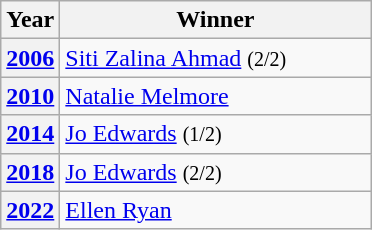<table class="wikitable">
<tr>
<th>Year</th>
<th Width=200>Winner</th>
</tr>
<tr>
<th><a href='#'>2006</a></th>
<td> <a href='#'>Siti Zalina Ahmad</a> <small>(2/2)</small></td>
</tr>
<tr>
<th><a href='#'>2010</a></th>
<td> <a href='#'>Natalie Melmore</a></td>
</tr>
<tr>
<th><a href='#'>2014</a></th>
<td> <a href='#'>Jo Edwards</a> <small>(1/2)</small></td>
</tr>
<tr>
<th><a href='#'>2018</a></th>
<td> <a href='#'>Jo Edwards</a> <small>(2/2)</small></td>
</tr>
<tr>
<th><a href='#'>2022</a></th>
<td> <a href='#'>Ellen Ryan</a></td>
</tr>
</table>
